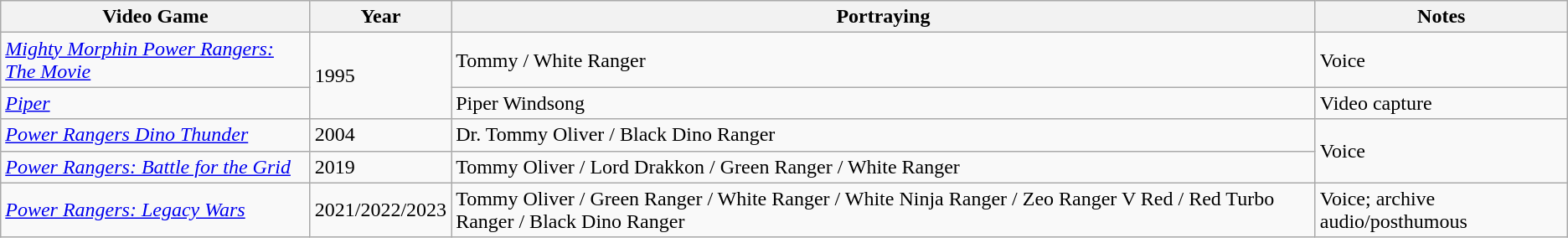<table class=wikitable>
<tr>
<th scope="col">Video Game</th>
<th scope="col">Year</th>
<th scope="col">Portraying</th>
<th scope="col">Notes</th>
</tr>
<tr>
<td scope="row"><em><a href='#'>Mighty Morphin Power Rangers: The Movie</a></em></td>
<td rowspan="2">1995</td>
<td>Tommy / White Ranger</td>
<td>Voice</td>
</tr>
<tr>
<td scope="row"><em><a href='#'>Piper</a></em></td>
<td>Piper Windsong</td>
<td>Video capture</td>
</tr>
<tr>
<td scope="row"><em><a href='#'>Power Rangers Dino Thunder</a></em></td>
<td>2004</td>
<td>Dr. Tommy Oliver / Black Dino Ranger</td>
<td rowspan="2">Voice</td>
</tr>
<tr>
<td scope="row"><em><a href='#'>Power Rangers: Battle for the Grid</a></em></td>
<td>2019</td>
<td>Tommy Oliver / Lord Drakkon / Green Ranger / White Ranger</td>
</tr>
<tr>
<td scope="row"><em><a href='#'>Power Rangers: Legacy Wars</a></em></td>
<td>2021/2022/2023</td>
<td>Tommy Oliver / Green Ranger / White Ranger / White Ninja Ranger / Zeo Ranger V Red / Red Turbo Ranger / Black Dino Ranger</td>
<td>Voice; archive audio/posthumous</td>
</tr>
</table>
